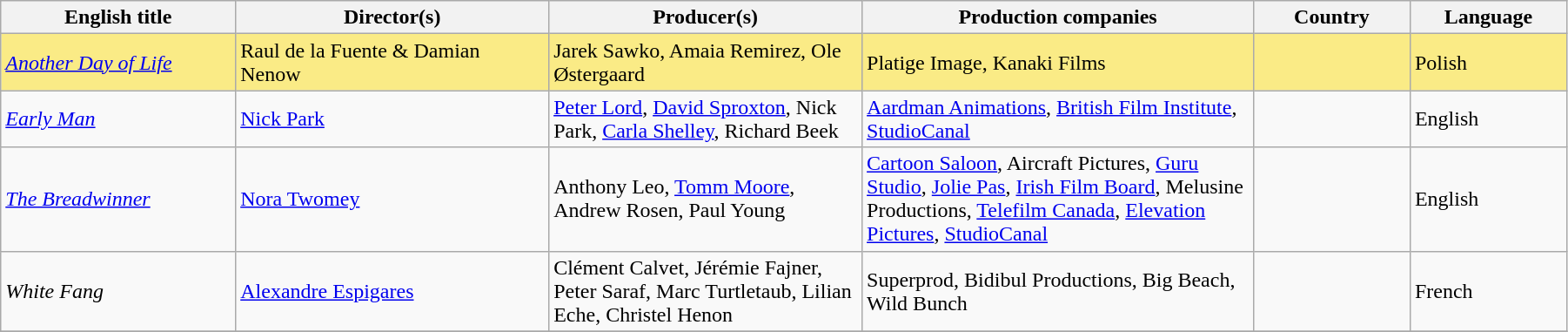<table class="sortable wikitable" width="95%" cellpadding="5">
<tr>
<th width="15%">English title</th>
<th width="20%">Director(s)</th>
<th width="20%">Producer(s)</th>
<th width="25%">Production companies</th>
<th width="10%">Country</th>
<th width="10%">Language</th>
</tr>
<tr style="background:#FAEB86">
<td><em><a href='#'>Another Day of Life</a></em></td>
<td>Raul de la Fuente & Damian Nenow</td>
<td>Jarek Sawko, Amaia Remirez, Ole Østergaard</td>
<td>Platige Image, Kanaki Films</td>
<td>    </td>
<td>Polish</td>
</tr>
<tr>
<td><em><a href='#'>Early Man</a></em></td>
<td><a href='#'>Nick Park</a></td>
<td><a href='#'>Peter Lord</a>, <a href='#'>David Sproxton</a>, Nick Park, <a href='#'>Carla Shelley</a>, Richard Beek</td>
<td><a href='#'>Aardman Animations</a>, <a href='#'>British Film Institute</a>, <a href='#'>StudioCanal</a></td>
<td></td>
<td>English</td>
</tr>
<tr>
<td><em><a href='#'>The Breadwinner</a></em></td>
<td><a href='#'>Nora Twomey</a></td>
<td>Anthony Leo, <a href='#'>Tomm Moore</a>, Andrew Rosen, Paul Young</td>
<td><a href='#'>Cartoon Saloon</a>, Aircraft Pictures, <a href='#'>Guru Studio</a>, <a href='#'>Jolie Pas</a>, <a href='#'>Irish Film Board</a>, Melusine Productions, <a href='#'>Telefilm Canada</a>, <a href='#'>Elevation Pictures</a>, <a href='#'>StudioCanal</a></td>
<td>  </td>
<td>English</td>
</tr>
<tr>
<td><em>White Fang</em></td>
<td><a href='#'>Alexandre Espigares</a></td>
<td>Clément Calvet, Jérémie Fajner, Peter Saraf, Marc Turtletaub, Lilian Eche, Christel Henon</td>
<td>Superprod, Bidibul Productions, Big Beach, Wild Bunch</td>
<td> </td>
<td>French</td>
</tr>
<tr>
</tr>
</table>
